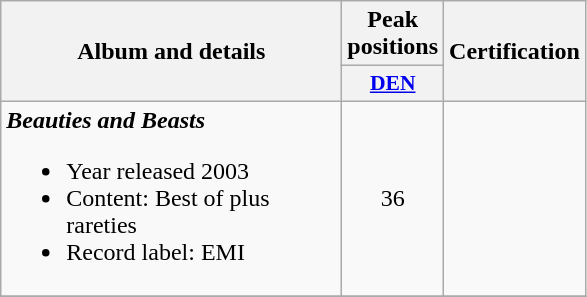<table class="wikitable">
<tr>
<th align="center" rowspan="2" width="220">Album and details</th>
<th align="center" colspan="1" width="20">Peak positions</th>
<th align="center" rowspan="2" width="70">Certification</th>
</tr>
<tr>
<th scope="col" style="width:3em;font-size:90%;"><a href='#'>DEN</a><br></th>
</tr>
<tr>
<td style="text-align:left;"><strong><em>Beauties and Beasts </em></strong><br><ul><li>Year released 2003</li><li>Content: Best of plus rareties</li><li>Record label: EMI</li></ul></td>
<td style="text-align:center;">36</td>
<td style="text-align:center;"></td>
</tr>
<tr>
</tr>
</table>
